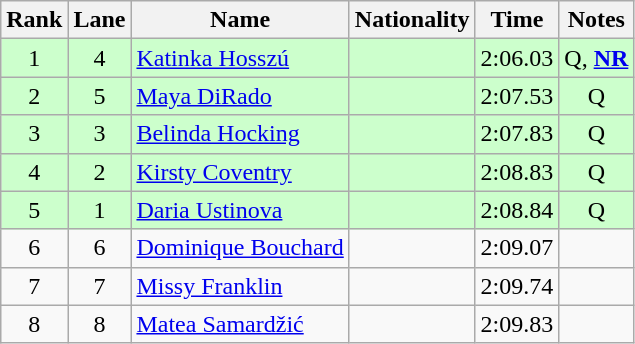<table class="wikitable sortable" style="text-align:center">
<tr>
<th>Rank</th>
<th>Lane</th>
<th>Name</th>
<th>Nationality</th>
<th>Time</th>
<th>Notes</th>
</tr>
<tr bgcolor=ccffcc>
<td>1</td>
<td>4</td>
<td align=left><a href='#'>Katinka Hosszú</a></td>
<td align=left></td>
<td>2:06.03</td>
<td>Q, <strong><a href='#'>NR</a></strong></td>
</tr>
<tr bgcolor=ccffcc>
<td>2</td>
<td>5</td>
<td align=left><a href='#'>Maya DiRado</a></td>
<td align=left></td>
<td>2:07.53</td>
<td>Q</td>
</tr>
<tr bgcolor=ccffcc>
<td>3</td>
<td>3</td>
<td align=left><a href='#'>Belinda Hocking</a></td>
<td align=left></td>
<td>2:07.83</td>
<td>Q</td>
</tr>
<tr bgcolor=ccffcc>
<td>4</td>
<td>2</td>
<td align=left><a href='#'>Kirsty Coventry</a></td>
<td align=left></td>
<td>2:08.83</td>
<td>Q</td>
</tr>
<tr bgcolor=ccffcc>
<td>5</td>
<td>1</td>
<td align=left><a href='#'>Daria Ustinova</a></td>
<td align=left></td>
<td>2:08.84</td>
<td>Q</td>
</tr>
<tr>
<td>6</td>
<td>6</td>
<td align=left><a href='#'>Dominique Bouchard</a></td>
<td align=left></td>
<td>2:09.07</td>
<td></td>
</tr>
<tr>
<td>7</td>
<td>7</td>
<td align=left><a href='#'>Missy Franklin</a></td>
<td align=left></td>
<td>2:09.74</td>
<td></td>
</tr>
<tr>
<td>8</td>
<td>8</td>
<td align=left><a href='#'>Matea Samardžić</a></td>
<td align=left></td>
<td>2:09.83</td>
<td></td>
</tr>
</table>
